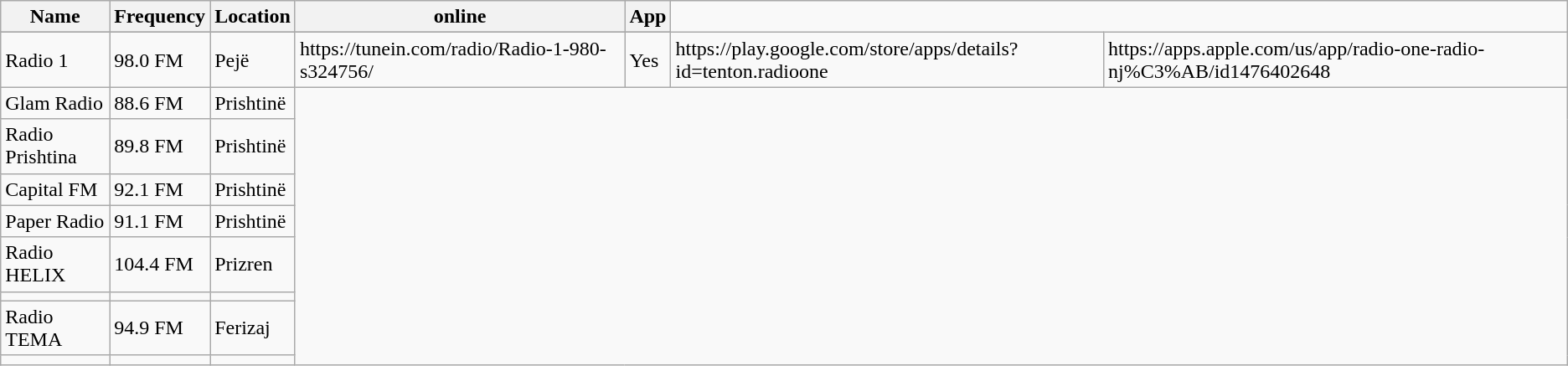<table class="wikitable sortable">
<tr>
<th>Name</th>
<th>Frequency</th>
<th>Location</th>
<th>online</th>
<th>App</th>
</tr>
<tr>
</tr>
<tr>
<td>Radio 1</td>
<td>98.0 FM</td>
<td>Pejë</td>
<td>https://tunein.com/radio/Radio-1-980-s324756/</td>
<td>Yes</td>
<td>https://play.google.com/store/apps/details?id=tenton.radioone</td>
<td>https://apps.apple.com/us/app/radio-one-radio-nj%C3%AB/id1476402648</td>
</tr>
<tr>
<td>Glam Radio</td>
<td>88.6 FM</td>
<td>Prishtinë</td>
</tr>
<tr>
<td>Radio Prishtina</td>
<td>89.8 FM</td>
<td>Prishtinë</td>
</tr>
<tr>
<td>Capital FM</td>
<td>92.1 FM</td>
<td>Prishtinë</td>
</tr>
<tr>
<td>Paper Radio</td>
<td>91.1 FM</td>
<td>Prishtinë</td>
</tr>
<tr>
<td>Radio HELIX</td>
<td>104.4 FM</td>
<td>Prizren</td>
</tr>
<tr>
<td></td>
<td></td>
<td></td>
</tr>
<tr>
<td>Radio TEMA</td>
<td>94.9 FM</td>
<td>Ferizaj</td>
</tr>
<tr>
<td></td>
<td></td>
<td></td>
</tr>
</table>
